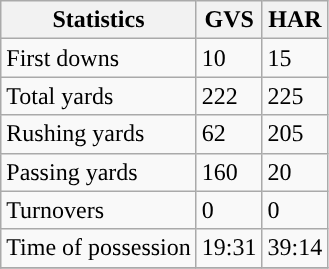<table class="wikitable" style="float: left;">
<tr>
<th>Statistics</th>
<th>GVS</th>
<th>HAR</th>
</tr>
<tr>
<td>First downs</td>
<td>10</td>
<td>15</td>
</tr>
<tr>
<td>Total yards</td>
<td>222</td>
<td>225</td>
</tr>
<tr>
<td>Rushing yards</td>
<td>62</td>
<td>205</td>
</tr>
<tr>
<td>Passing yards</td>
<td>160</td>
<td>20</td>
</tr>
<tr>
<td>Turnovers</td>
<td>0</td>
<td>0</td>
</tr>
<tr>
<td>Time of possession</td>
<td>19:31</td>
<td>39:14</td>
</tr>
<tr>
</tr>
</table>
